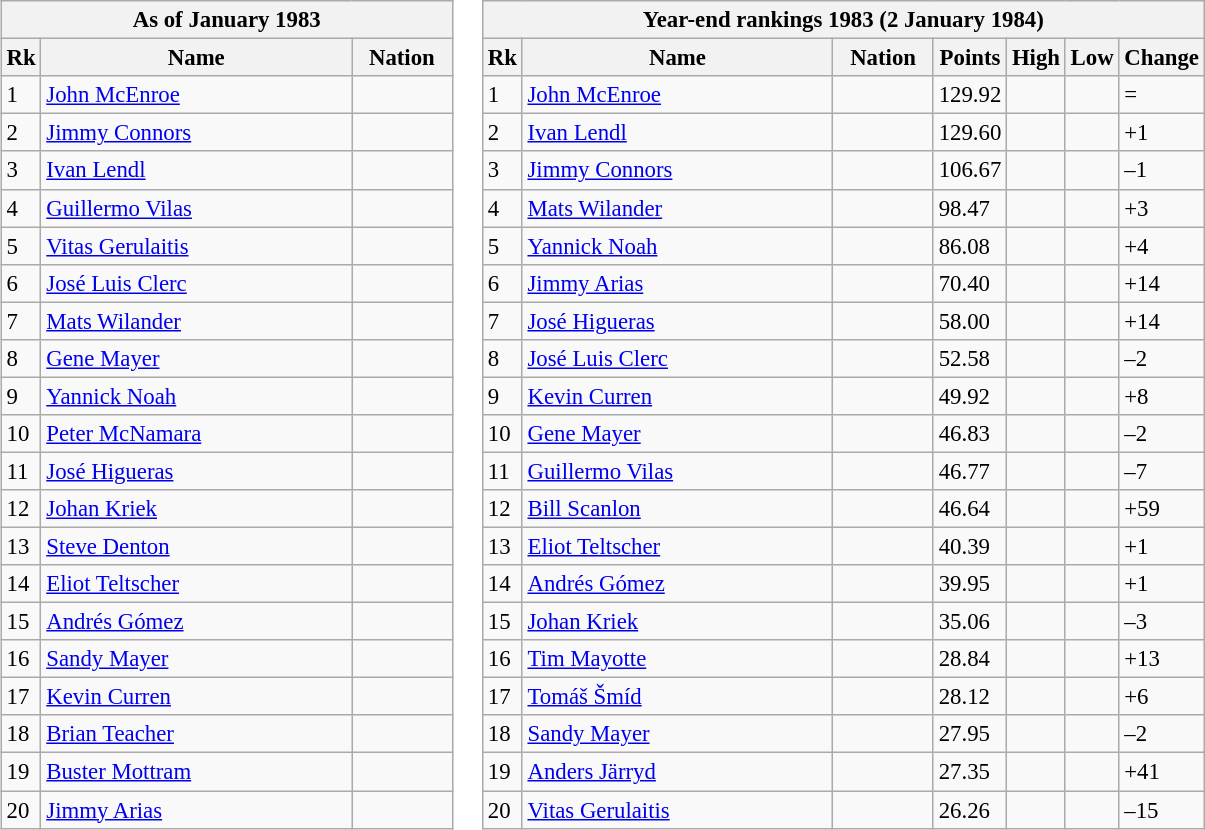<table>
<tr valign="top">
<td><br><table class="wikitable" style="font-size:95%">
<tr>
<th colspan="3">As of January 1983</th>
</tr>
<tr>
<th>Rk</th>
<th width="200">Name</th>
<th width="60">Nation</th>
</tr>
<tr valign=top>
<td>1</td>
<td><a href='#'>John McEnroe</a></td>
<td></td>
</tr>
<tr valign=top>
<td>2</td>
<td><a href='#'>Jimmy Connors</a></td>
<td></td>
</tr>
<tr valign=top>
<td>3</td>
<td><a href='#'>Ivan Lendl</a></td>
<td></td>
</tr>
<tr valign=top>
<td>4</td>
<td><a href='#'>Guillermo Vilas</a></td>
<td></td>
</tr>
<tr valign=top>
<td>5</td>
<td><a href='#'>Vitas Gerulaitis</a></td>
<td></td>
</tr>
<tr valign=top>
<td>6</td>
<td><a href='#'>José Luis Clerc</a></td>
<td></td>
</tr>
<tr valign=top>
<td>7</td>
<td><a href='#'>Mats Wilander</a></td>
<td></td>
</tr>
<tr valign=top>
<td>8</td>
<td><a href='#'>Gene Mayer</a></td>
<td></td>
</tr>
<tr valign=top>
<td>9</td>
<td><a href='#'>Yannick Noah</a></td>
<td></td>
</tr>
<tr valign=top>
<td>10</td>
<td><a href='#'>Peter McNamara</a></td>
<td></td>
</tr>
<tr valign=top>
<td>11</td>
<td><a href='#'>José Higueras</a></td>
<td></td>
</tr>
<tr valign=top>
<td>12</td>
<td><a href='#'>Johan Kriek</a></td>
<td></td>
</tr>
<tr valign=top>
<td>13</td>
<td><a href='#'>Steve Denton</a></td>
<td></td>
</tr>
<tr valign=top>
<td>14</td>
<td><a href='#'>Eliot Teltscher</a></td>
<td></td>
</tr>
<tr valign=top>
<td>15</td>
<td><a href='#'>Andrés Gómez</a></td>
<td></td>
</tr>
<tr valign=top>
<td>16</td>
<td><a href='#'>Sandy Mayer</a></td>
<td></td>
</tr>
<tr valign=top>
<td>17</td>
<td><a href='#'>Kevin Curren</a></td>
<td></td>
</tr>
<tr valign=top>
<td>18</td>
<td><a href='#'>Brian Teacher</a></td>
<td></td>
</tr>
<tr valign=top>
<td>19</td>
<td><a href='#'>Buster Mottram</a></td>
<td></td>
</tr>
<tr valign=top>
<td>20</td>
<td><a href='#'>Jimmy Arias</a></td>
<td></td>
</tr>
</table>
</td>
<td><br><table class="wikitable" style="font-size:95%">
<tr>
<th colspan="7">Year-end rankings 1983 (2 January 1984)</th>
</tr>
<tr valign="top">
<th>Rk</th>
<th width="200">Name</th>
<th width="60">Nation</th>
<th>Points</th>
<th>High</th>
<th>Low</th>
<th>Change</th>
</tr>
<tr valign=top>
<td>1</td>
<td><a href='#'>John McEnroe</a></td>
<td></td>
<td>129.92</td>
<td></td>
<td></td>
<td> =</td>
</tr>
<tr valign=top>
<td>2</td>
<td><a href='#'>Ivan Lendl</a></td>
<td></td>
<td>129.60</td>
<td></td>
<td></td>
<td> +1</td>
</tr>
<tr valign=top>
<td>3</td>
<td><a href='#'>Jimmy Connors</a></td>
<td></td>
<td>106.67</td>
<td></td>
<td></td>
<td> –1</td>
</tr>
<tr valign=top>
<td>4</td>
<td><a href='#'>Mats Wilander</a></td>
<td></td>
<td>98.47</td>
<td></td>
<td></td>
<td> +3</td>
</tr>
<tr valign=top>
<td>5</td>
<td><a href='#'>Yannick Noah</a></td>
<td></td>
<td>86.08</td>
<td></td>
<td></td>
<td> +4</td>
</tr>
<tr valign=top>
<td>6</td>
<td><a href='#'>Jimmy Arias</a></td>
<td></td>
<td>70.40</td>
<td></td>
<td></td>
<td> +14</td>
</tr>
<tr valign=top>
<td>7</td>
<td><a href='#'>José Higueras</a></td>
<td></td>
<td>58.00</td>
<td></td>
<td></td>
<td> +14</td>
</tr>
<tr valign=top>
<td>8</td>
<td><a href='#'>José Luis Clerc</a></td>
<td></td>
<td>52.58</td>
<td></td>
<td></td>
<td> –2</td>
</tr>
<tr valign=top>
<td>9</td>
<td><a href='#'>Kevin Curren</a></td>
<td></td>
<td>49.92</td>
<td></td>
<td></td>
<td> +8</td>
</tr>
<tr valign=top>
<td>10</td>
<td><a href='#'>Gene Mayer</a></td>
<td></td>
<td>46.83</td>
<td></td>
<td></td>
<td> –2</td>
</tr>
<tr valign=top>
<td>11</td>
<td><a href='#'>Guillermo Vilas</a></td>
<td></td>
<td>46.77</td>
<td></td>
<td></td>
<td> –7</td>
</tr>
<tr valign=top>
<td>12</td>
<td><a href='#'>Bill Scanlon</a></td>
<td></td>
<td>46.64</td>
<td></td>
<td></td>
<td> +59</td>
</tr>
<tr valign=top>
<td>13</td>
<td><a href='#'>Eliot Teltscher</a></td>
<td></td>
<td>40.39</td>
<td></td>
<td></td>
<td> +1</td>
</tr>
<tr valign=top>
<td>14</td>
<td><a href='#'>Andrés Gómez</a></td>
<td></td>
<td>39.95</td>
<td></td>
<td></td>
<td> +1</td>
</tr>
<tr valign=top>
<td>15</td>
<td><a href='#'>Johan Kriek</a></td>
<td></td>
<td>35.06</td>
<td></td>
<td></td>
<td> –3</td>
</tr>
<tr valign=top>
<td>16</td>
<td><a href='#'>Tim Mayotte</a></td>
<td></td>
<td>28.84</td>
<td></td>
<td></td>
<td> +13</td>
</tr>
<tr valign=top>
<td>17</td>
<td><a href='#'>Tomáš Šmíd</a></td>
<td></td>
<td>28.12</td>
<td></td>
<td></td>
<td> +6</td>
</tr>
<tr valign=top>
<td>18</td>
<td><a href='#'>Sandy Mayer</a></td>
<td></td>
<td>27.95</td>
<td></td>
<td></td>
<td> –2</td>
</tr>
<tr valign=top>
<td>19</td>
<td><a href='#'>Anders Järryd</a></td>
<td></td>
<td>27.35</td>
<td></td>
<td></td>
<td> +41</td>
</tr>
<tr valign=top>
<td>20</td>
<td><a href='#'>Vitas Gerulaitis</a></td>
<td></td>
<td>26.26</td>
<td></td>
<td></td>
<td> –15</td>
</tr>
</table>
</td>
</tr>
</table>
